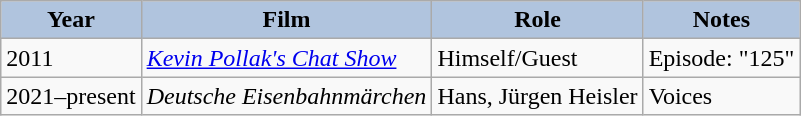<table class="wikitable">
<tr style="text-align:center;">
<th style="background:#B0C4DE;">Year</th>
<th style="background:#B0C4DE;">Film</th>
<th style="background:#B0C4DE;">Role</th>
<th style="background:#B0C4DE;">Notes</th>
</tr>
<tr>
<td>2011</td>
<td><em><a href='#'>Kevin Pollak's Chat Show</a></em></td>
<td>Himself/Guest</td>
<td>Episode: "125"</td>
</tr>
<tr>
<td>2021–present</td>
<td><em>Deutsche Eisenbahnmärchen</em></td>
<td>Hans, Jürgen Heisler</td>
<td>Voices</td>
</tr>
</table>
